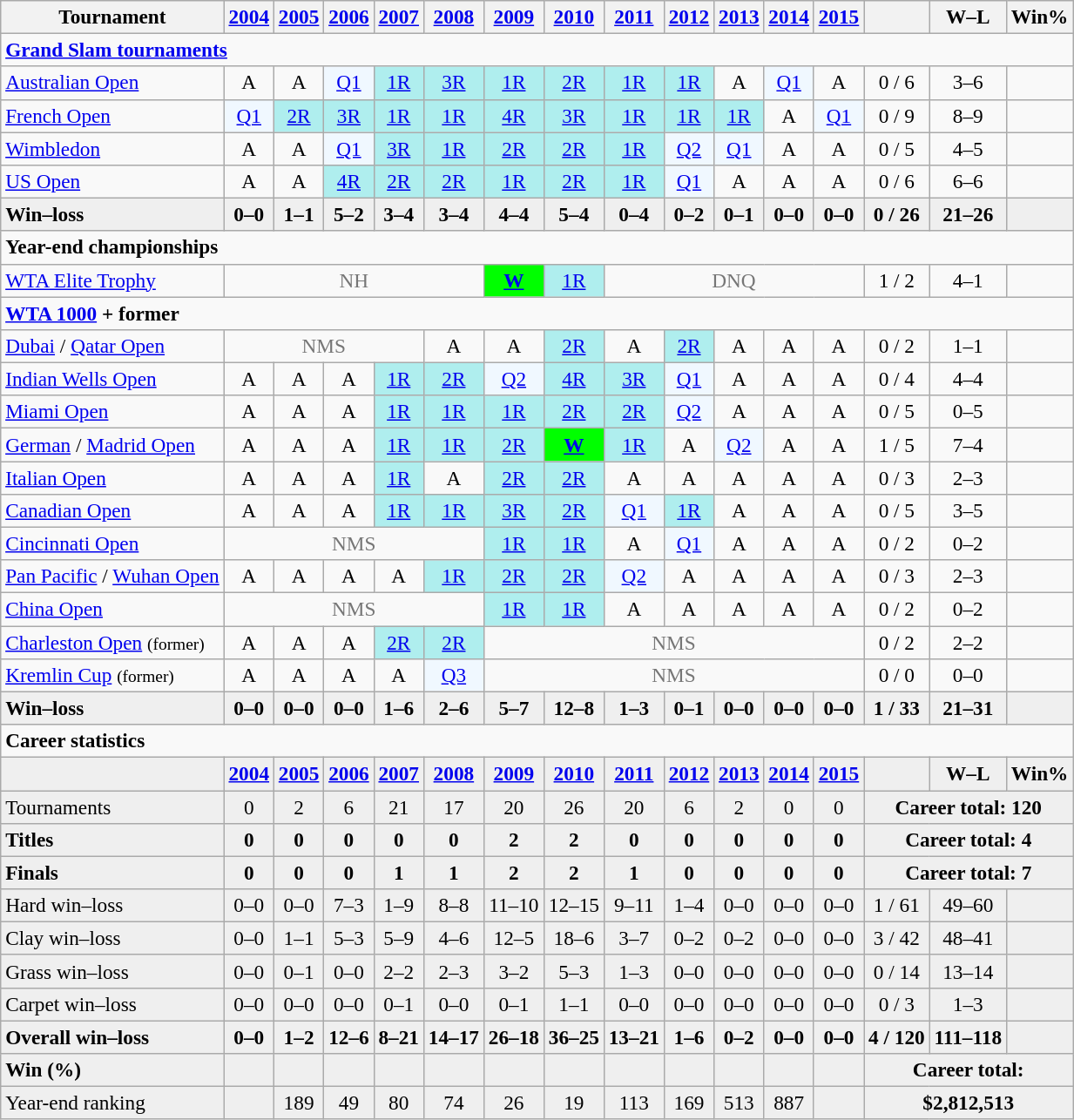<table class="wikitable" style="text-align:center;font-size:97%">
<tr>
<th>Tournament</th>
<th><a href='#'>2004</a></th>
<th><a href='#'>2005</a></th>
<th><a href='#'>2006</a></th>
<th><a href='#'>2007</a></th>
<th><a href='#'>2008</a></th>
<th><a href='#'>2009</a></th>
<th><a href='#'>2010</a></th>
<th><a href='#'>2011</a></th>
<th><a href='#'>2012</a></th>
<th><a href='#'>2013</a></th>
<th><a href='#'>2014</a></th>
<th><a href='#'>2015</a></th>
<th></th>
<th>W–L</th>
<th>Win%</th>
</tr>
<tr>
<td colspan="16" align="left"><strong><a href='#'>Grand Slam tournaments</a></strong></td>
</tr>
<tr>
<td align="left"><a href='#'>Australian Open</a></td>
<td>A</td>
<td>A</td>
<td bgcolor=f0f8ff><a href='#'>Q1</a></td>
<td bgcolor="afeeee"><a href='#'>1R</a></td>
<td bgcolor="afeeee"><a href='#'>3R</a></td>
<td bgcolor="afeeee"><a href='#'>1R</a></td>
<td bgcolor="afeeee"><a href='#'>2R</a></td>
<td bgcolor="afeeee"><a href='#'>1R</a></td>
<td bgcolor="afeeee"><a href='#'>1R</a></td>
<td>A</td>
<td bgcolor=f0f8ff><a href='#'>Q1</a></td>
<td>A</td>
<td>0 / 6</td>
<td>3–6</td>
<td></td>
</tr>
<tr>
<td align="left"><a href='#'>French Open</a></td>
<td bgcolor=f0f8ff><a href='#'>Q1</a></td>
<td bgcolor="afeeee"><a href='#'>2R</a></td>
<td bgcolor="afeeee"><a href='#'>3R</a></td>
<td bgcolor="afeeee"><a href='#'>1R</a></td>
<td bgcolor="afeeee"><a href='#'>1R</a></td>
<td bgcolor="afeeee"><a href='#'>4R</a></td>
<td bgcolor="afeeee"><a href='#'>3R</a></td>
<td bgcolor="afeeee"><a href='#'>1R</a></td>
<td bgcolor="afeeee"><a href='#'>1R</a></td>
<td bgcolor="afeeee"><a href='#'>1R</a></td>
<td>A</td>
<td bgcolor=f0f8ff><a href='#'>Q1</a></td>
<td>0 / 9</td>
<td>8–9</td>
<td></td>
</tr>
<tr>
<td align="left"><a href='#'>Wimbledon</a></td>
<td>A</td>
<td>A</td>
<td bgcolor=f0f8ff><a href='#'>Q1</a></td>
<td bgcolor="afeeee"><a href='#'>3R</a></td>
<td bgcolor="afeeee"><a href='#'>1R</a></td>
<td bgcolor="afeeee"><a href='#'>2R</a></td>
<td bgcolor="afeeee"><a href='#'>2R</a></td>
<td bgcolor="afeeee"><a href='#'>1R</a></td>
<td bgcolor=f0f8ff><a href='#'>Q2</a></td>
<td bgcolor=f0f8ff><a href='#'>Q1</a></td>
<td>A</td>
<td>A</td>
<td>0 / 5</td>
<td>4–5</td>
<td></td>
</tr>
<tr>
<td align="left"><a href='#'>US Open</a></td>
<td>A</td>
<td>A</td>
<td bgcolor="afeeee"><a href='#'>4R</a></td>
<td bgcolor="afeeee"><a href='#'>2R</a></td>
<td bgcolor="afeeee"><a href='#'>2R</a></td>
<td bgcolor="afeeee"><a href='#'>1R</a></td>
<td bgcolor="afeeee"><a href='#'>2R</a></td>
<td bgcolor="afeeee"><a href='#'>1R</a></td>
<td bgcolor=f0f8ff><a href='#'>Q1</a></td>
<td>A</td>
<td>A</td>
<td>A</td>
<td>0 / 6</td>
<td>6–6</td>
<td></td>
</tr>
<tr style="background:#efefef;font-weight:bold">
<td style="text-align:left">Win–loss</td>
<td>0–0</td>
<td>1–1</td>
<td>5–2</td>
<td>3–4</td>
<td>3–4</td>
<td>4–4</td>
<td>5–4</td>
<td>0–4</td>
<td>0–2</td>
<td>0–1</td>
<td>0–0</td>
<td>0–0</td>
<td>0 / 26</td>
<td>21–26</td>
<td></td>
</tr>
<tr>
<td colspan="16" align="left"><strong>Year-end championships</strong></td>
</tr>
<tr>
<td align="left"><a href='#'>WTA Elite Trophy</a></td>
<td colspan="5" style=color:#767676>NH</td>
<td bgcolor="lime"><strong><a href='#'>W</a></strong></td>
<td bgcolor=afeeee><a href='#'>1R</a></td>
<td colspan="5" style=color:#767676>DNQ</td>
<td>1 / 2</td>
<td>4–1</td>
<td></td>
</tr>
<tr>
<td colspan="16" align="left"><strong><a href='#'>WTA 1000</a> + former</strong></td>
</tr>
<tr>
<td align="left"><a href='#'>Dubai</a> / <a href='#'>Qatar Open</a></td>
<td colspan="4" style=color:#767676>NMS</td>
<td>A</td>
<td>A</td>
<td bgcolor=afeeee><a href='#'>2R</a></td>
<td>A</td>
<td bgcolor="afeeee"><a href='#'>2R</a></td>
<td>A</td>
<td>A</td>
<td>A</td>
<td>0 / 2</td>
<td>1–1</td>
<td></td>
</tr>
<tr>
<td align="left"><a href='#'>Indian Wells Open</a></td>
<td>A</td>
<td>A</td>
<td>A</td>
<td bgcolor="afeeee"><a href='#'>1R</a></td>
<td bgcolor="afeeee"><a href='#'>2R</a></td>
<td bgcolor="f0f8ff"><a href='#'>Q2</a></td>
<td bgcolor="afeeee"><a href='#'>4R</a></td>
<td bgcolor="afeeee"><a href='#'>3R</a></td>
<td bgcolor=f0f8ff><a href='#'>Q1</a></td>
<td>A</td>
<td>A</td>
<td>A</td>
<td>0 / 4</td>
<td>4–4</td>
<td></td>
</tr>
<tr>
<td align="left"><a href='#'>Miami Open</a></td>
<td>A</td>
<td>A</td>
<td>A</td>
<td bgcolor="afeeee"><a href='#'>1R</a></td>
<td bgcolor="afeeee"><a href='#'>1R</a></td>
<td bgcolor="afeeee"><a href='#'>1R</a></td>
<td bgcolor="afeeee"><a href='#'>2R</a></td>
<td bgcolor="afeeee"><a href='#'>2R</a></td>
<td bgcolor=f0f8ff><a href='#'>Q2</a></td>
<td>A</td>
<td>A</td>
<td>A</td>
<td>0 / 5</td>
<td>0–5</td>
<td></td>
</tr>
<tr>
<td align="left"><a href='#'>German</a> / <a href='#'>Madrid Open</a></td>
<td>A</td>
<td>A</td>
<td>A</td>
<td bgcolor=afeeee><a href='#'>1R</a></td>
<td bgcolor=afeeee><a href='#'>1R</a></td>
<td bgcolor="afeeee"><a href='#'>2R</a></td>
<td bgcolor="lime"><strong><a href='#'>W</a></strong></td>
<td bgcolor="afeeee"><a href='#'>1R</a></td>
<td>A</td>
<td bgcolor=f0f8ff><a href='#'>Q2</a></td>
<td>A</td>
<td>A</td>
<td>1 / 5</td>
<td>7–4</td>
<td></td>
</tr>
<tr>
<td align="left"><a href='#'>Italian Open</a></td>
<td>A</td>
<td>A</td>
<td>A</td>
<td bgcolor="afeeee"><a href='#'>1R</a></td>
<td>A</td>
<td bgcolor="afeeee"><a href='#'>2R</a></td>
<td bgcolor="afeeee"><a href='#'>2R</a></td>
<td>A</td>
<td>A</td>
<td>A</td>
<td>A</td>
<td>A</td>
<td>0 / 3</td>
<td>2–3</td>
<td></td>
</tr>
<tr>
<td align="left"><a href='#'>Canadian Open</a></td>
<td>A</td>
<td>A</td>
<td>A</td>
<td bgcolor="afeeee"><a href='#'>1R</a></td>
<td bgcolor="afeeee"><a href='#'>1R</a></td>
<td bgcolor="afeeee"><a href='#'>3R</a></td>
<td bgcolor="afeeee"><a href='#'>2R</a></td>
<td bgcolor=f0f8ff><a href='#'>Q1</a></td>
<td bgcolor="afeeee"><a href='#'>1R</a></td>
<td>A</td>
<td>A</td>
<td>A</td>
<td>0 / 5</td>
<td>3–5</td>
<td></td>
</tr>
<tr>
<td align="left"><a href='#'>Cincinnati Open</a></td>
<td colspan="5" style=color:#767676>NMS</td>
<td bgcolor="afeeee"><a href='#'>1R</a></td>
<td bgcolor="afeeee"><a href='#'>1R</a></td>
<td>A</td>
<td bgcolor=f0f8ff><a href='#'>Q1</a></td>
<td>A</td>
<td>A</td>
<td>A</td>
<td>0 / 2</td>
<td>0–2</td>
<td></td>
</tr>
<tr>
<td align="left"><a href='#'>Pan Pacific</a> / <a href='#'>Wuhan Open</a></td>
<td>A</td>
<td>A</td>
<td>A</td>
<td>A</td>
<td bgcolor="afeeee"><a href='#'>1R</a></td>
<td bgcolor="afeeee"><a href='#'>2R</a></td>
<td bgcolor="afeeee"><a href='#'>2R</a></td>
<td bgcolor=f0f8ff><a href='#'>Q2</a></td>
<td>A</td>
<td>A</td>
<td>A</td>
<td>A</td>
<td>0 / 3</td>
<td>2–3</td>
<td></td>
</tr>
<tr>
<td align="left"><a href='#'>China Open</a></td>
<td colspan="5" style=color:#767676>NMS</td>
<td bgcolor="afeeee"><a href='#'>1R</a></td>
<td bgcolor="afeeee"><a href='#'>1R</a></td>
<td>A</td>
<td>A</td>
<td>A</td>
<td>A</td>
<td>A</td>
<td>0 / 2</td>
<td>0–2</td>
<td></td>
</tr>
<tr>
<td align=left><a href='#'>Charleston Open</a> <small>(former)</small></td>
<td>A</td>
<td>A</td>
<td>A</td>
<td bgcolor=afeeee><a href='#'>2R</a></td>
<td bgcolor=afeeee><a href='#'>2R</a></td>
<td colspan="7" style=color:#767676>NMS</td>
<td>0 / 2</td>
<td>2–2</td>
<td></td>
</tr>
<tr>
<td align=left><a href='#'>Kremlin Cup</a> <small>(former)</small></td>
<td>A</td>
<td>A</td>
<td>A</td>
<td>A</td>
<td bgcolor=f0f8ff><a href='#'>Q3</a></td>
<td colspan="7" style=color:#767676>NMS</td>
<td>0 / 0</td>
<td>0–0</td>
<td></td>
</tr>
<tr style="background:#efefef;font-weight:bold">
<td style="text-align:left">Win–loss</td>
<td>0–0</td>
<td>0–0</td>
<td>0–0</td>
<td>1–6</td>
<td>2–6</td>
<td>5–7</td>
<td>12–8</td>
<td>1–3</td>
<td>0–1</td>
<td>0–0</td>
<td>0–0</td>
<td>0–0</td>
<td>1 / 33</td>
<td>21–31</td>
<td></td>
</tr>
<tr>
<td colspan="16" align="left"><strong>Career statistics</strong></td>
</tr>
<tr style="background:#efefef;font-weight:bold">
<td></td>
<td><a href='#'>2004</a></td>
<td><a href='#'>2005</a></td>
<td><a href='#'>2006</a></td>
<td><a href='#'>2007</a></td>
<td><a href='#'>2008</a></td>
<td><a href='#'>2009</a></td>
<td><a href='#'>2010</a></td>
<td><a href='#'>2011</a></td>
<td><a href='#'>2012</a></td>
<td><a href='#'>2013</a></td>
<td><a href='#'>2014</a></td>
<td><a href='#'>2015</a></td>
<td></td>
<td>W–L</td>
<td>Win%</td>
</tr>
<tr bgcolor=efefef>
<td align=left>Tournaments</td>
<td>0</td>
<td>2</td>
<td>6</td>
<td>21</td>
<td>17</td>
<td>20</td>
<td>26</td>
<td>20</td>
<td>6</td>
<td>2</td>
<td>0</td>
<td>0</td>
<td colspan="3"><strong>Career total: 120</strong></td>
</tr>
<tr style="background:#efefef;font-weight:bold">
<td align="left">Titles</td>
<td>0</td>
<td>0</td>
<td>0</td>
<td>0</td>
<td>0</td>
<td>2</td>
<td>2</td>
<td>0</td>
<td>0</td>
<td>0</td>
<td>0</td>
<td>0</td>
<td colspan="3">Career total: 4</td>
</tr>
<tr style="background:#efefef;font-weight:bold">
<td style="text-align:left">Finals</td>
<td>0</td>
<td>0</td>
<td>0</td>
<td>1</td>
<td>1</td>
<td>2</td>
<td>2</td>
<td>1</td>
<td>0</td>
<td>0</td>
<td>0</td>
<td>0</td>
<td colspan="3">Career total: 7</td>
</tr>
<tr bgcolor="efefef">
<td align="left">Hard win–loss</td>
<td>0–0</td>
<td>0–0</td>
<td>7–3</td>
<td>1–9</td>
<td>8–8</td>
<td>11–10</td>
<td>12–15</td>
<td>9–11</td>
<td>1–4</td>
<td>0–0</td>
<td>0–0</td>
<td>0–0</td>
<td>1 / 61</td>
<td>49–60</td>
<td></td>
</tr>
<tr bgcolor="efefef">
<td align="left">Clay win–loss</td>
<td>0–0</td>
<td>1–1</td>
<td>5–3</td>
<td>5–9</td>
<td>4–6</td>
<td>12–5</td>
<td>18–6</td>
<td>3–7</td>
<td>0–2</td>
<td>0–2</td>
<td>0–0</td>
<td>0–0</td>
<td>3 / 42</td>
<td>48–41</td>
<td></td>
</tr>
<tr bgcolor="efefef">
<td align="left">Grass win–loss</td>
<td>0–0</td>
<td>0–1</td>
<td>0–0</td>
<td>2–2</td>
<td>2–3</td>
<td>3–2</td>
<td>5–3</td>
<td>1–3</td>
<td>0–0</td>
<td>0–0</td>
<td>0–0</td>
<td>0–0</td>
<td>0 / 14</td>
<td>13–14</td>
<td></td>
</tr>
<tr bgcolor="efefef">
<td align="left">Carpet win–loss</td>
<td>0–0</td>
<td>0–0</td>
<td>0–0</td>
<td>0–1</td>
<td>0–0</td>
<td>0–1</td>
<td>1–1</td>
<td>0–0</td>
<td>0–0</td>
<td>0–0</td>
<td>0–0</td>
<td>0–0</td>
<td>0 / 3</td>
<td>1–3</td>
<td></td>
</tr>
<tr style="background:#efefef;font-weight:bold">
<td align="left">Overall win–loss</td>
<td>0–0</td>
<td>1–2</td>
<td>12–6</td>
<td>8–21</td>
<td>14–17</td>
<td>26–18</td>
<td>36–25</td>
<td>13–21</td>
<td>1–6</td>
<td>0–2</td>
<td>0–0</td>
<td>0–0</td>
<td>4 / 120</td>
<td>111–118</td>
<td></td>
</tr>
<tr style="background:#efefef;font-weight:bold">
<td align="left">Win (%)</td>
<td></td>
<td></td>
<td></td>
<td></td>
<td></td>
<td></td>
<td></td>
<td></td>
<td></td>
<td></td>
<td></td>
<td></td>
<td colspan="3">Career total: </td>
</tr>
<tr bgcolor="efefef">
<td align="left">Year-end ranking</td>
<td></td>
<td>189</td>
<td>49</td>
<td>80</td>
<td>74</td>
<td>26</td>
<td>19</td>
<td>113</td>
<td>169</td>
<td>513</td>
<td>887</td>
<td></td>
<td colspan="3"><strong>$2,812,513</strong></td>
</tr>
</table>
